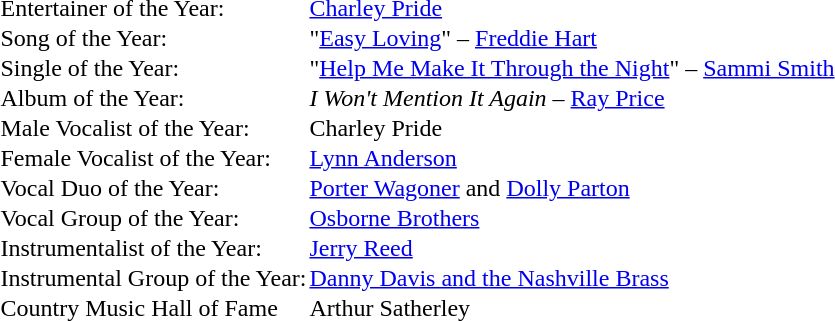<table cellspacing="0" border="0" cellpadding="1">
<tr>
<td>Entertainer of the Year:</td>
<td><a href='#'>Charley Pride</a></td>
</tr>
<tr>
<td>Song of the Year:</td>
<td>"<a href='#'>Easy Loving</a>" – <a href='#'>Freddie Hart</a></td>
</tr>
<tr>
<td>Single of the Year:</td>
<td>"<a href='#'>Help Me Make It Through the Night</a>" – <a href='#'>Sammi Smith</a></td>
</tr>
<tr>
<td>Album of the Year:</td>
<td><em>I Won't Mention It Again</em> – <a href='#'>Ray Price</a></td>
</tr>
<tr>
<td>Male Vocalist of the Year:</td>
<td>Charley Pride</td>
</tr>
<tr>
<td>Female Vocalist of the Year:</td>
<td><a href='#'>Lynn Anderson</a></td>
</tr>
<tr>
<td>Vocal Duo of the Year:</td>
<td><a href='#'>Porter Wagoner</a> and <a href='#'>Dolly Parton</a></td>
</tr>
<tr>
<td>Vocal Group of the Year:</td>
<td><a href='#'>Osborne Brothers</a></td>
</tr>
<tr>
<td>Instrumentalist of the Year:</td>
<td><a href='#'>Jerry Reed</a></td>
</tr>
<tr>
<td>Instrumental Group of the Year:</td>
<td><a href='#'>Danny Davis and the Nashville Brass</a></td>
</tr>
<tr>
<td>Country Music Hall of Fame</td>
<td>Arthur Satherley</td>
</tr>
</table>
